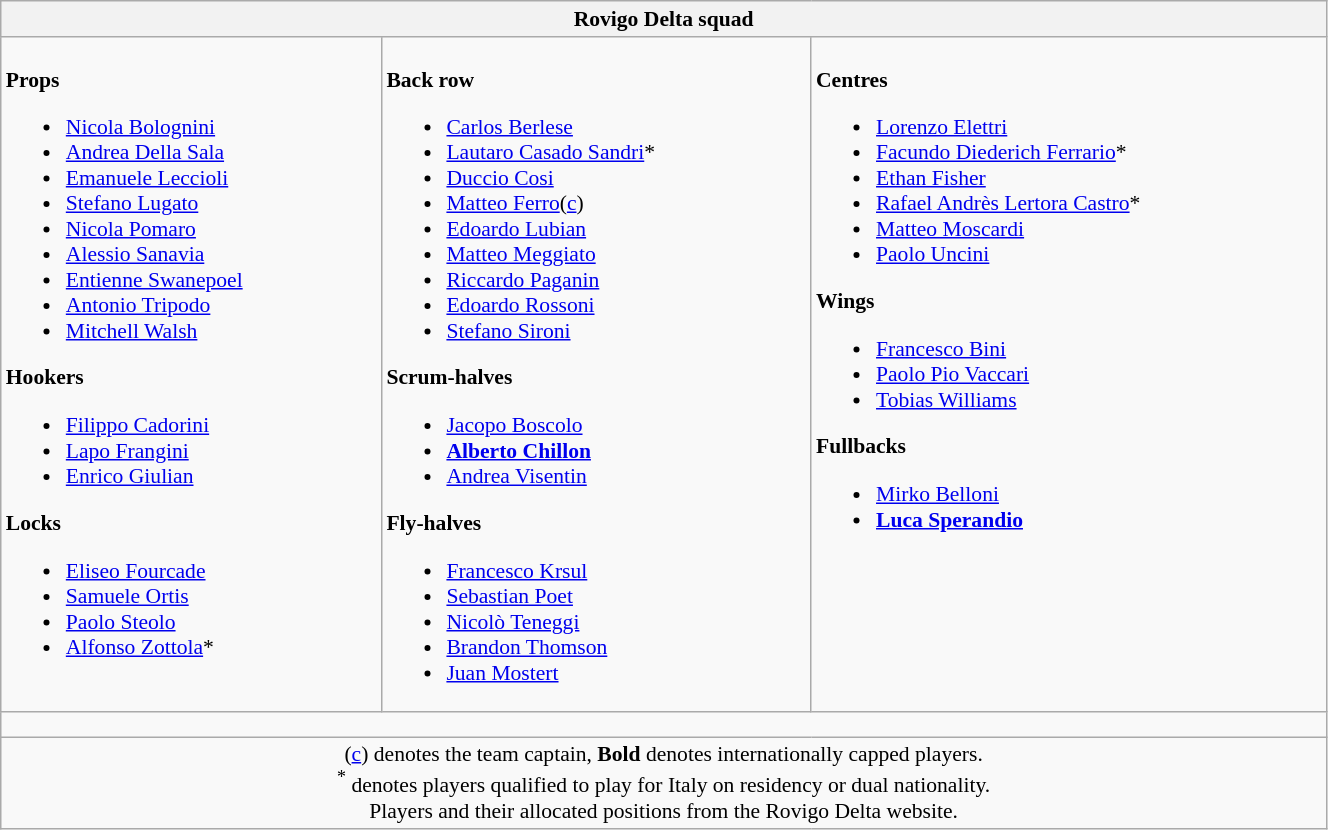<table class="wikitable" style="text-align:left; font-size:90%; width:70%">
<tr>
<th colspan="100%">Rovigo Delta squad</th>
</tr>
<tr valign="top">
<td><br><strong>Props</strong><ul><li> <a href='#'>Nicola Bolognini</a></li><li> <a href='#'>Andrea Della Sala</a></li><li> <a href='#'>Emanuele Leccioli</a></li><li> <a href='#'>Stefano Lugato</a></li><li> <a href='#'>Nicola Pomaro</a></li><li> <a href='#'>Alessio Sanavia</a></li><li> <a href='#'>Entienne Swanepoel</a></li><li> <a href='#'>Antonio Tripodo</a></li><li> <a href='#'>Mitchell Walsh</a></li></ul><strong>Hookers</strong><ul><li> <a href='#'>Filippo Cadorini</a></li><li> <a href='#'>Lapo Frangini</a></li><li> <a href='#'>Enrico Giulian</a></li></ul><strong>Locks</strong><ul><li> <a href='#'>Eliseo Fourcade</a></li><li> <a href='#'>Samuele Ortis</a></li><li> <a href='#'>Paolo Steolo</a></li><li> <a href='#'>Alfonso Zottola</a>*</li></ul></td>
<td><br><strong>Back row</strong><ul><li> <a href='#'>Carlos Berlese</a></li><li> <a href='#'>Lautaro Casado Sandri</a>*</li><li> <a href='#'>Duccio Cosi</a></li><li> <a href='#'>Matteo Ferro</a>(<a href='#'>c</a>)</li><li> <a href='#'>Edoardo Lubian</a></li><li> <a href='#'>Matteo Meggiato</a></li><li> <a href='#'>Riccardo Paganin</a></li><li> <a href='#'>Edoardo Rossoni</a></li><li> <a href='#'>Stefano Sironi</a></li></ul><strong>Scrum-halves</strong><ul><li> <a href='#'>Jacopo Boscolo</a></li><li> <strong><a href='#'>Alberto Chillon</a></strong></li><li> <a href='#'>Andrea Visentin</a></li></ul><strong>Fly-halves</strong><ul><li> <a href='#'>Francesco Krsul</a></li><li> <a href='#'>Sebastian Poet</a></li><li> <a href='#'>Nicolò Teneggi</a></li><li> <a href='#'>Brandon Thomson</a></li><li> <a href='#'>Juan Mostert</a></li></ul></td>
<td><br><strong>Centres</strong><ul><li> <a href='#'>Lorenzo Elettri</a></li><li> <a href='#'>Facundo Diederich Ferrario</a>*</li><li> <a href='#'>Ethan Fisher</a></li><li> <a href='#'>Rafael Andrès Lertora Castro</a>*</li><li> <a href='#'>Matteo Moscardi</a></li><li> <a href='#'>Paolo Uncini</a></li></ul><strong>Wings</strong><ul><li> <a href='#'>Francesco Bini</a></li><li> <a href='#'>Paolo Pio Vaccari</a></li><li> <a href='#'>Tobias Williams</a></li></ul><strong>Fullbacks</strong><ul><li> <a href='#'>Mirko Belloni</a></li><li> <strong><a href='#'>Luca Sperandio</a></strong></li></ul></td>
</tr>
<tr>
<td colspan="100%" style="height: 10px;"></td>
</tr>
<tr>
<td colspan="100%" style="text-align:center;">(<a href='#'>c</a>) denotes the team captain, <strong>Bold</strong> denotes internationally capped players. <br> <sup>*</sup> denotes players qualified to play for Italy on residency or dual nationality. <br> Players and their allocated positions from the Rovigo Delta website.</td>
</tr>
</table>
